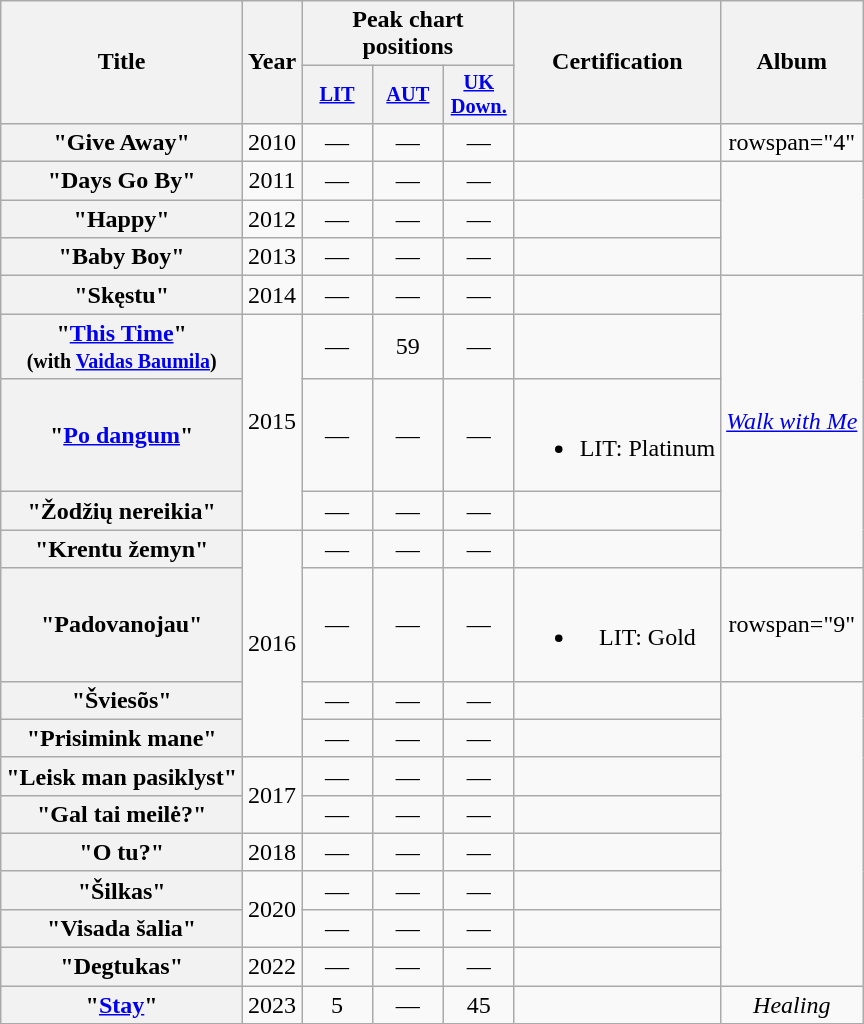<table class="wikitable plainrowheaders" style="text-align:center;">
<tr>
<th scope="col" rowspan="2">Title</th>
<th scope="col" rowspan="2">Year</th>
<th scope="col" colspan="3">Peak chart positions</th>
<th scope="col" rowspan="2">Certification</th>
<th scope="col" rowspan="2">Album</th>
</tr>
<tr>
<th scope="col" style="width:3em;font-size:85%;"><a href='#'>LIT</a><br></th>
<th scope="col" style="width:3em;font-size:85%;"><a href='#'>AUT</a><br></th>
<th scope="col" style="width:3em;font-size:85%;"><a href='#'>UK<br>Down.</a><br></th>
</tr>
<tr>
<th scope="row">"Give Away"</th>
<td>2010</td>
<td>—</td>
<td>—</td>
<td>—</td>
<td></td>
<td>rowspan="4" </td>
</tr>
<tr>
<th scope="row">"Days Go By"</th>
<td>2011</td>
<td>—</td>
<td>—</td>
<td>—</td>
<td></td>
</tr>
<tr>
<th scope="row">"Happy"</th>
<td>2012</td>
<td>—</td>
<td>—</td>
<td>—</td>
<td></td>
</tr>
<tr>
<th scope="row">"Baby Boy"</th>
<td>2013</td>
<td>—</td>
<td>—</td>
<td>—</td>
<td></td>
</tr>
<tr>
<th scope="row">"Skęstu"</th>
<td>2014</td>
<td>—</td>
<td>—</td>
<td>—</td>
<td></td>
<td rowspan="5"><em><a href='#'>Walk with Me</a></em></td>
</tr>
<tr>
<th scope="row">"<a href='#'>This Time</a>"<br><small>(with <a href='#'>Vaidas Baumila</a>)</small></th>
<td rowspan="3">2015</td>
<td>—</td>
<td>59</td>
<td>—</td>
<td></td>
</tr>
<tr>
<th scope="row">"<a href='#'>Po dangum</a>"</th>
<td>—</td>
<td>—</td>
<td>—</td>
<td><br><ul><li>LIT: Platinum</li></ul></td>
</tr>
<tr>
<th scope="row">"Žodžių nereikia"</th>
<td>—</td>
<td>—</td>
<td>—</td>
<td></td>
</tr>
<tr>
<th scope="row">"Krentu žemyn"</th>
<td rowspan="4">2016</td>
<td>—</td>
<td>—</td>
<td>—</td>
<td></td>
</tr>
<tr>
<th scope="row">"Padovanojau"</th>
<td>—</td>
<td>—</td>
<td>—</td>
<td><br><ul><li>LIT: Gold</li></ul></td>
<td>rowspan="9" </td>
</tr>
<tr>
<th scope="row">"Šviesõs"</th>
<td>—</td>
<td>—</td>
<td>—</td>
<td></td>
</tr>
<tr>
<th scope="row">"Prisimink mane"</th>
<td>—</td>
<td>—</td>
<td>—</td>
<td></td>
</tr>
<tr>
<th scope="row">"Leisk man pasiklyst"</th>
<td rowspan="2">2017</td>
<td>—</td>
<td>—</td>
<td>—</td>
<td></td>
</tr>
<tr>
<th scope="row">"Gal tai meilė?"</th>
<td>—</td>
<td>—</td>
<td>—</td>
<td></td>
</tr>
<tr>
<th scope="row">"O tu?"</th>
<td>2018</td>
<td>—</td>
<td>—</td>
<td>—</td>
<td></td>
</tr>
<tr>
<th scope="row">"Šilkas"</th>
<td rowspan="2">2020</td>
<td>—</td>
<td>—</td>
<td>—</td>
<td></td>
</tr>
<tr>
<th scope="row">"Visada šalia"</th>
<td>—</td>
<td>—</td>
<td>—</td>
<td></td>
</tr>
<tr>
<th scope="row">"Degtukas"</th>
<td>2022</td>
<td>—</td>
<td>—</td>
<td>—</td>
<td></td>
</tr>
<tr>
<th scope="row">"<a href='#'>Stay</a>"</th>
<td>2023</td>
<td>5</td>
<td>—</td>
<td>45</td>
<td></td>
<td><em>Healing</em></td>
</tr>
</table>
